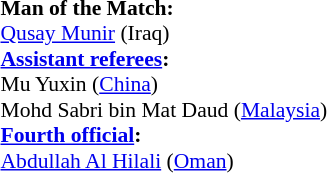<table width=50% style="font-size: 90%">
<tr>
<td><br><strong>Man of the Match:</strong>
<br><a href='#'>Qusay Munir</a> (Iraq)<br><strong><a href='#'>Assistant referees</a>:</strong>
<br>Mu Yuxin (<a href='#'>China</a>)
<br>Mohd Sabri bin Mat Daud (<a href='#'>Malaysia</a>)
<br><strong><a href='#'>Fourth official</a>:</strong>
<br><a href='#'>Abdullah Al Hilali</a> (<a href='#'>Oman</a>)</td>
</tr>
</table>
